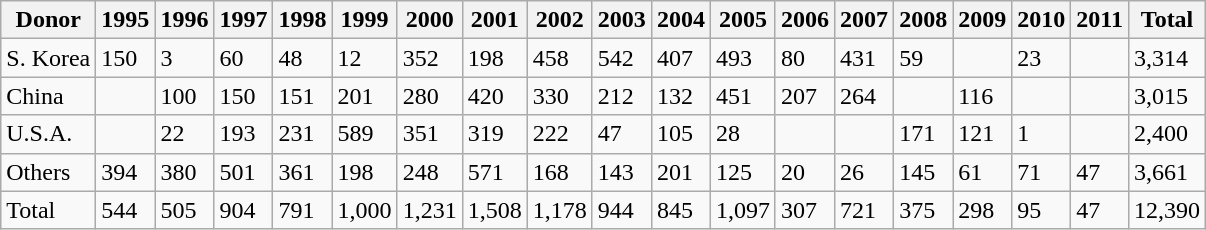<table class="wikitable sortable">
<tr>
<th>Donor</th>
<th>1995</th>
<th>1996</th>
<th>1997</th>
<th>1998</th>
<th>1999</th>
<th>2000</th>
<th>2001</th>
<th>2002</th>
<th>2003</th>
<th>2004</th>
<th>2005</th>
<th>2006</th>
<th>2007</th>
<th>2008</th>
<th>2009</th>
<th>2010</th>
<th>2011</th>
<th>Total</th>
</tr>
<tr>
<td>S. Korea</td>
<td>150</td>
<td>3</td>
<td>60</td>
<td>48</td>
<td>12</td>
<td>352</td>
<td>198</td>
<td>458</td>
<td>542</td>
<td>407</td>
<td>493</td>
<td>80</td>
<td>431</td>
<td>59</td>
<td></td>
<td>23</td>
<td></td>
<td>3,314</td>
</tr>
<tr>
<td>China</td>
<td></td>
<td>100</td>
<td>150</td>
<td>151</td>
<td>201</td>
<td>280</td>
<td>420</td>
<td>330</td>
<td>212</td>
<td>132</td>
<td>451</td>
<td>207</td>
<td>264</td>
<td></td>
<td>116</td>
<td></td>
<td></td>
<td>3,015</td>
</tr>
<tr>
<td>U.S.A.</td>
<td></td>
<td>22</td>
<td>193</td>
<td>231</td>
<td>589</td>
<td>351</td>
<td>319</td>
<td>222</td>
<td>47</td>
<td>105</td>
<td>28</td>
<td></td>
<td></td>
<td>171</td>
<td>121</td>
<td>1</td>
<td></td>
<td>2,400</td>
</tr>
<tr>
<td>Others</td>
<td>394</td>
<td>380</td>
<td>501</td>
<td>361</td>
<td>198</td>
<td>248</td>
<td>571</td>
<td>168</td>
<td>143</td>
<td>201</td>
<td>125</td>
<td>20</td>
<td>26</td>
<td>145</td>
<td>61</td>
<td>71</td>
<td>47</td>
<td>3,661</td>
</tr>
<tr>
<td>Total</td>
<td>544</td>
<td>505</td>
<td>904</td>
<td>791</td>
<td>1,000</td>
<td>1,231</td>
<td>1,508</td>
<td>1,178</td>
<td>944</td>
<td>845</td>
<td>1,097</td>
<td>307</td>
<td>721</td>
<td>375</td>
<td>298</td>
<td>95</td>
<td>47</td>
<td>12,390</td>
</tr>
</table>
